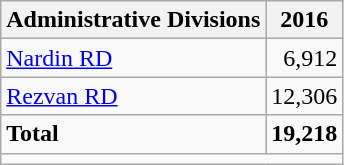<table class="wikitable">
<tr>
<th>Administrative Divisions</th>
<th>2016</th>
</tr>
<tr>
<td><a href='#'>Nardin RD</a></td>
<td style="text-align: right;">6,912</td>
</tr>
<tr>
<td><a href='#'>Rezvan RD</a></td>
<td style="text-align: right;">12,306</td>
</tr>
<tr>
<td><strong>Total</strong></td>
<td style="text-align: right;"><strong>19,218</strong></td>
</tr>
<tr>
<td colspan=2></td>
</tr>
</table>
